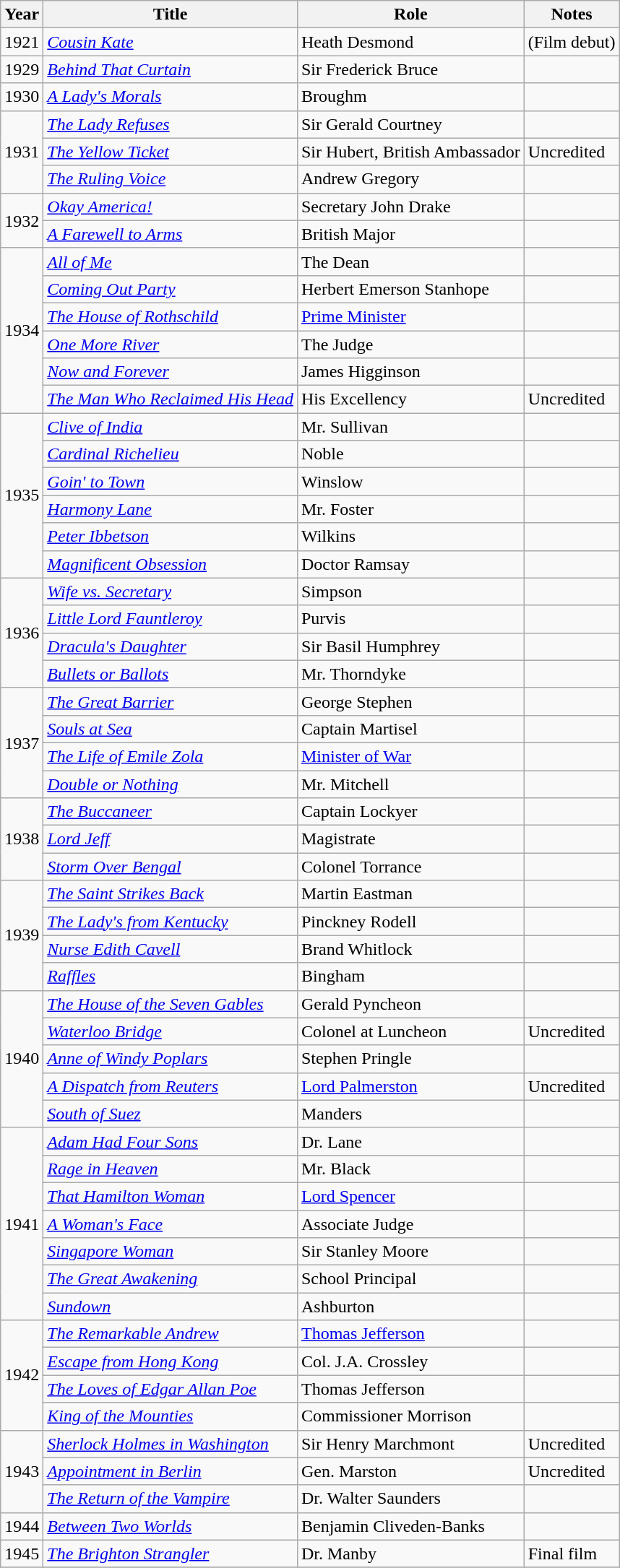<table class="wikitable">
<tr>
<th>Year</th>
<th>Title</th>
<th>Role</th>
<th>Notes</th>
</tr>
<tr>
<td>1921</td>
<td><em><a href='#'>Cousin Kate</a></em></td>
<td>Heath Desmond</td>
<td>(Film debut)</td>
</tr>
<tr>
<td>1929</td>
<td><em><a href='#'>Behind That Curtain</a></em></td>
<td>Sir Frederick Bruce</td>
<td></td>
</tr>
<tr>
<td>1930</td>
<td><em><a href='#'>A Lady's Morals</a></em></td>
<td>Broughm</td>
<td></td>
</tr>
<tr>
<td rowspan=3>1931</td>
<td><em><a href='#'>The Lady Refuses</a></em></td>
<td>Sir Gerald Courtney</td>
<td></td>
</tr>
<tr>
<td><em><a href='#'>The Yellow Ticket</a></em></td>
<td>Sir Hubert, British Ambassador</td>
<td>Uncredited</td>
</tr>
<tr>
<td><em><a href='#'>The Ruling Voice</a></em></td>
<td>Andrew Gregory</td>
<td></td>
</tr>
<tr>
<td rowspan=2>1932</td>
<td><em><a href='#'>Okay America!</a></em></td>
<td>Secretary John Drake</td>
<td></td>
</tr>
<tr>
<td><em><a href='#'>A Farewell to Arms</a></em></td>
<td>British Major</td>
<td></td>
</tr>
<tr>
<td rowspan=6>1934</td>
<td><em><a href='#'>All of Me</a></em></td>
<td>The Dean</td>
<td></td>
</tr>
<tr>
<td><em><a href='#'>Coming Out Party</a></em></td>
<td>Herbert Emerson Stanhope</td>
<td></td>
</tr>
<tr>
<td><em><a href='#'>The House of Rothschild</a></em></td>
<td><a href='#'>Prime Minister</a></td>
<td></td>
</tr>
<tr>
<td><em><a href='#'>One More River</a></em></td>
<td>The Judge</td>
<td></td>
</tr>
<tr>
<td><em><a href='#'>Now and Forever</a></em></td>
<td>James Higginson</td>
<td></td>
</tr>
<tr>
<td><em><a href='#'>The Man Who Reclaimed His Head</a></em></td>
<td>His Excellency</td>
<td>Uncredited</td>
</tr>
<tr>
<td rowspan=6>1935</td>
<td><em><a href='#'>Clive of India</a></em></td>
<td>Mr. Sullivan</td>
<td></td>
</tr>
<tr>
<td><em><a href='#'>Cardinal Richelieu</a></em></td>
<td>Noble</td>
<td></td>
</tr>
<tr>
<td><em><a href='#'>Goin' to Town</a></em></td>
<td>Winslow</td>
<td></td>
</tr>
<tr>
<td><em><a href='#'>Harmony Lane</a></em></td>
<td>Mr. Foster</td>
<td></td>
</tr>
<tr>
<td><em><a href='#'>Peter Ibbetson</a></em></td>
<td>Wilkins</td>
<td></td>
</tr>
<tr>
<td><em><a href='#'>Magnificent Obsession</a></em></td>
<td>Doctor Ramsay</td>
<td></td>
</tr>
<tr>
<td rowspan=4>1936</td>
<td><em><a href='#'>Wife vs. Secretary</a></em></td>
<td>Simpson</td>
<td></td>
</tr>
<tr>
<td><em><a href='#'>Little Lord Fauntleroy</a></em></td>
<td>Purvis</td>
<td></td>
</tr>
<tr>
<td><em><a href='#'>Dracula's Daughter</a></em></td>
<td>Sir Basil Humphrey</td>
<td></td>
</tr>
<tr>
<td><em><a href='#'>Bullets or Ballots</a></em></td>
<td>Mr. Thorndyke</td>
<td></td>
</tr>
<tr>
<td rowspan=4>1937</td>
<td><em><a href='#'>The Great Barrier</a></em></td>
<td>George Stephen</td>
<td></td>
</tr>
<tr>
<td><em><a href='#'>Souls at Sea</a></em></td>
<td>Captain Martisel</td>
<td></td>
</tr>
<tr>
<td><em><a href='#'>The Life of Emile Zola</a></em></td>
<td><a href='#'>Minister of War</a></td>
<td></td>
</tr>
<tr>
<td><em><a href='#'>Double or Nothing</a></em></td>
<td>Mr. Mitchell</td>
<td></td>
</tr>
<tr>
<td rowspan=3>1938</td>
<td><em><a href='#'>The Buccaneer</a></em></td>
<td>Captain Lockyer</td>
<td></td>
</tr>
<tr>
<td><em><a href='#'>Lord Jeff</a></em></td>
<td>Magistrate</td>
<td></td>
</tr>
<tr>
<td><em><a href='#'>Storm Over Bengal</a></em></td>
<td>Colonel Torrance</td>
<td></td>
</tr>
<tr>
<td rowspan=4>1939</td>
<td><em><a href='#'>The Saint Strikes Back</a></em></td>
<td>Martin Eastman</td>
<td></td>
</tr>
<tr>
<td><em><a href='#'>The Lady's from Kentucky</a></em></td>
<td>Pinckney Rodell</td>
<td></td>
</tr>
<tr>
<td><em><a href='#'>Nurse Edith Cavell</a></em></td>
<td>Brand Whitlock</td>
<td></td>
</tr>
<tr>
<td><em><a href='#'>Raffles</a></em></td>
<td>Bingham</td>
<td></td>
</tr>
<tr>
<td rowspan=5>1940</td>
<td><em><a href='#'>The House of the Seven Gables</a></em></td>
<td>Gerald Pyncheon</td>
<td></td>
</tr>
<tr>
<td><em><a href='#'>Waterloo Bridge</a></em></td>
<td>Colonel at Luncheon</td>
<td>Uncredited</td>
</tr>
<tr>
<td><em><a href='#'>Anne of Windy Poplars</a></em></td>
<td>Stephen Pringle</td>
<td></td>
</tr>
<tr>
<td><em><a href='#'>A Dispatch from Reuters</a></em></td>
<td><a href='#'>Lord Palmerston</a></td>
<td>Uncredited</td>
</tr>
<tr>
<td><em><a href='#'>South of Suez</a></em></td>
<td>Manders</td>
<td></td>
</tr>
<tr>
<td rowspan=7>1941</td>
<td><em><a href='#'>Adam Had Four Sons</a></em></td>
<td>Dr. Lane</td>
<td></td>
</tr>
<tr>
<td><em><a href='#'>Rage in Heaven</a></em></td>
<td>Mr. Black</td>
<td></td>
</tr>
<tr>
<td><em><a href='#'>That Hamilton Woman</a></em></td>
<td><a href='#'>Lord Spencer</a></td>
<td></td>
</tr>
<tr>
<td><em><a href='#'>A Woman's Face</a></em></td>
<td>Associate Judge</td>
<td></td>
</tr>
<tr>
<td><em><a href='#'>Singapore Woman</a></em></td>
<td>Sir Stanley Moore</td>
<td></td>
</tr>
<tr>
<td><em><a href='#'>The Great Awakening</a></em></td>
<td>School Principal</td>
<td></td>
</tr>
<tr>
<td><em><a href='#'>Sundown</a></em></td>
<td>Ashburton</td>
<td></td>
</tr>
<tr>
<td rowspan=4>1942</td>
<td><em><a href='#'>The Remarkable Andrew</a></em></td>
<td><a href='#'>Thomas Jefferson</a></td>
<td></td>
</tr>
<tr>
<td><em><a href='#'>Escape from Hong Kong</a></em></td>
<td>Col. J.A. Crossley</td>
<td></td>
</tr>
<tr>
<td><em><a href='#'>The Loves of Edgar Allan Poe</a></em></td>
<td>Thomas Jefferson</td>
<td></td>
</tr>
<tr>
<td><em><a href='#'>King of the Mounties</a></em></td>
<td>Commissioner Morrison</td>
<td></td>
</tr>
<tr>
<td rowspan=3>1943</td>
<td><em><a href='#'>Sherlock Holmes in Washington</a></em></td>
<td>Sir Henry Marchmont</td>
<td>Uncredited</td>
</tr>
<tr>
<td><em><a href='#'>Appointment in Berlin</a></em></td>
<td>Gen. Marston</td>
<td>Uncredited</td>
</tr>
<tr>
<td><em><a href='#'>The Return of the Vampire</a></em></td>
<td>Dr. Walter Saunders</td>
<td></td>
</tr>
<tr>
<td>1944</td>
<td><em><a href='#'>Between Two Worlds</a></em></td>
<td>Benjamin Cliveden-Banks</td>
<td></td>
</tr>
<tr>
<td>1945</td>
<td><em><a href='#'>The Brighton Strangler</a></em></td>
<td>Dr. Manby</td>
<td>Final film</td>
</tr>
<tr>
</tr>
</table>
